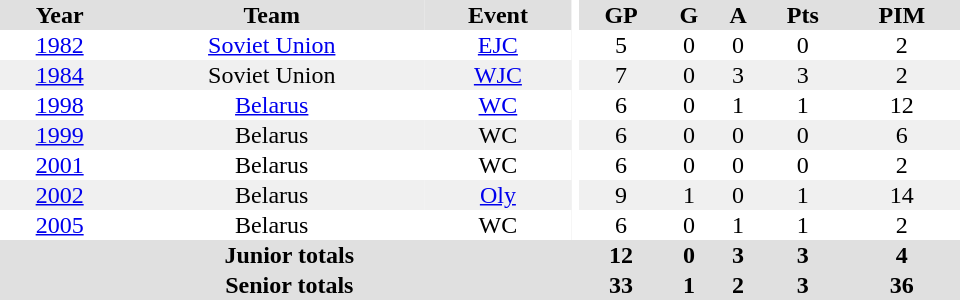<table border="0" cellpadding="1" cellspacing="0" ID="Table3" style="text-align:center; width:40em">
<tr bgcolor="#e0e0e0">
<th>Year</th>
<th>Team</th>
<th>Event</th>
<th rowspan="102" bgcolor="#ffffff"></th>
<th>GP</th>
<th>G</th>
<th>A</th>
<th>Pts</th>
<th>PIM</th>
</tr>
<tr>
<td><a href='#'>1982</a></td>
<td><a href='#'>Soviet Union</a></td>
<td><a href='#'>EJC</a></td>
<td>5</td>
<td>0</td>
<td>0</td>
<td>0</td>
<td>2</td>
</tr>
<tr bgcolor="#f0f0f0">
<td><a href='#'>1984</a></td>
<td>Soviet Union</td>
<td><a href='#'>WJC</a></td>
<td>7</td>
<td>0</td>
<td>3</td>
<td>3</td>
<td>2</td>
</tr>
<tr>
<td><a href='#'>1998</a></td>
<td><a href='#'>Belarus</a></td>
<td><a href='#'>WC</a></td>
<td>6</td>
<td>0</td>
<td>1</td>
<td>1</td>
<td>12</td>
</tr>
<tr bgcolor="#f0f0f0">
<td><a href='#'>1999</a></td>
<td>Belarus</td>
<td>WC</td>
<td>6</td>
<td>0</td>
<td>0</td>
<td>0</td>
<td>6</td>
</tr>
<tr>
<td><a href='#'>2001</a></td>
<td>Belarus</td>
<td>WC</td>
<td>6</td>
<td>0</td>
<td>0</td>
<td>0</td>
<td>2</td>
</tr>
<tr bgcolor="#f0f0f0">
<td><a href='#'>2002</a></td>
<td>Belarus</td>
<td><a href='#'>Oly</a></td>
<td>9</td>
<td>1</td>
<td>0</td>
<td>1</td>
<td>14</td>
</tr>
<tr>
<td><a href='#'>2005</a></td>
<td>Belarus</td>
<td>WC</td>
<td>6</td>
<td>0</td>
<td>1</td>
<td>1</td>
<td>2</td>
</tr>
<tr bgcolor="#e0e0e0">
<th colspan="4">Junior totals</th>
<th>12</th>
<th>0</th>
<th>3</th>
<th>3</th>
<th>4</th>
</tr>
<tr bgcolor="#e0e0e0">
<th colspan="4">Senior totals</th>
<th>33</th>
<th>1</th>
<th>2</th>
<th>3</th>
<th>36</th>
</tr>
</table>
